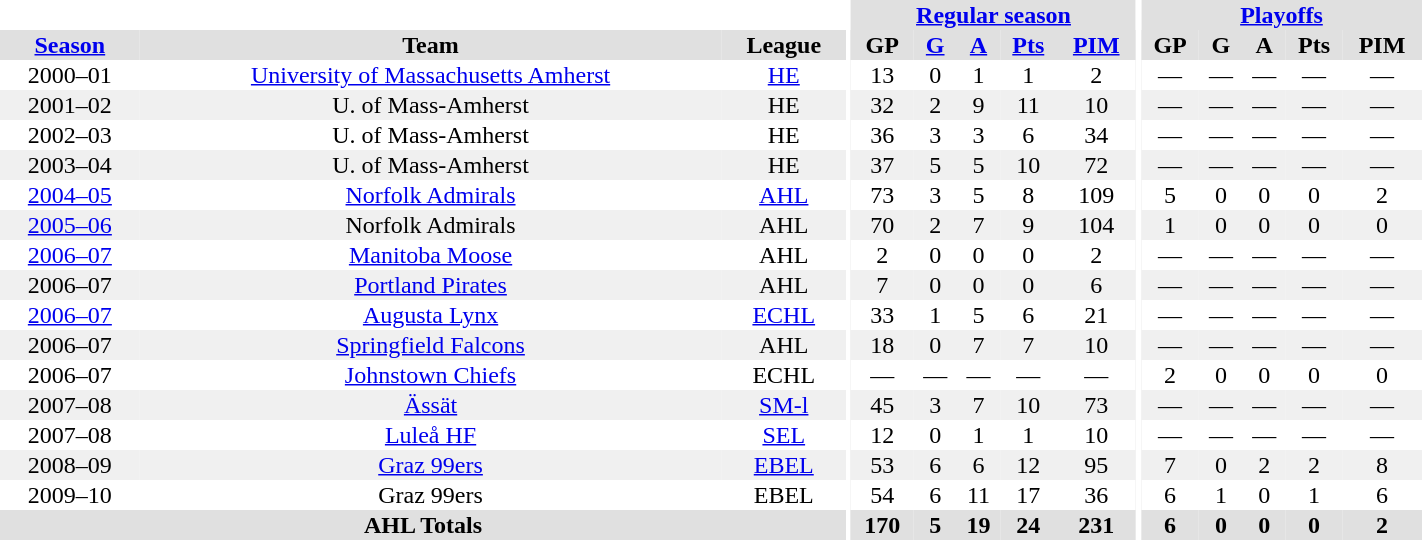<table border="0" cellpadding="1" cellspacing="0" style="text-align:center; width:75%">
<tr bgcolor="#e0e0e0">
<th colspan="3"  bgcolor="#ffffff"></th>
<th rowspan="99" bgcolor="#ffffff"></th>
<th colspan="5"><a href='#'>Regular season</a></th>
<th rowspan="99" bgcolor="#ffffff"></th>
<th colspan="5"><a href='#'>Playoffs</a></th>
</tr>
<tr bgcolor="#e0e0e0">
<th><a href='#'>Season</a></th>
<th>Team</th>
<th>League</th>
<th>GP</th>
<th><a href='#'>G</a></th>
<th><a href='#'>A</a></th>
<th><a href='#'>Pts</a></th>
<th><a href='#'>PIM</a></th>
<th>GP</th>
<th>G</th>
<th>A</th>
<th>Pts</th>
<th>PIM</th>
</tr>
<tr ALIGN="center">
<td>2000–01</td>
<td><a href='#'>University of Massachusetts Amherst</a></td>
<td><a href='#'>HE</a></td>
<td>13</td>
<td>0</td>
<td>1</td>
<td>1</td>
<td>2</td>
<td>—</td>
<td>—</td>
<td>—</td>
<td>—</td>
<td>—</td>
</tr>
<tr ALIGN="center" bgcolor="#f0f0f0">
<td>2001–02</td>
<td>U. of Mass-Amherst</td>
<td>HE</td>
<td>32</td>
<td>2</td>
<td>9</td>
<td>11</td>
<td>10</td>
<td>—</td>
<td>—</td>
<td>—</td>
<td>—</td>
<td>—</td>
</tr>
<tr ALIGN="center">
<td>2002–03</td>
<td>U. of Mass-Amherst</td>
<td>HE</td>
<td>36</td>
<td>3</td>
<td>3</td>
<td>6</td>
<td>34</td>
<td>—</td>
<td>—</td>
<td>—</td>
<td>—</td>
<td>—</td>
</tr>
<tr ALIGN="center" bgcolor="#f0f0f0">
<td>2003–04</td>
<td>U. of Mass-Amherst</td>
<td>HE</td>
<td>37</td>
<td>5</td>
<td>5</td>
<td>10</td>
<td>72</td>
<td>—</td>
<td>—</td>
<td>—</td>
<td>—</td>
<td>—</td>
</tr>
<tr ALIGN="center">
<td><a href='#'>2004–05</a></td>
<td><a href='#'>Norfolk Admirals</a></td>
<td><a href='#'>AHL</a></td>
<td>73</td>
<td>3</td>
<td>5</td>
<td>8</td>
<td>109</td>
<td>5</td>
<td>0</td>
<td>0</td>
<td>0</td>
<td>2</td>
</tr>
<tr ALIGN="center" bgcolor="#f0f0f0">
<td><a href='#'>2005–06</a></td>
<td>Norfolk Admirals</td>
<td>AHL</td>
<td>70</td>
<td>2</td>
<td>7</td>
<td>9</td>
<td>104</td>
<td>1</td>
<td>0</td>
<td>0</td>
<td>0</td>
<td>0</td>
</tr>
<tr ALIGN="center">
<td><a href='#'>2006–07</a></td>
<td><a href='#'>Manitoba Moose</a></td>
<td>AHL</td>
<td>2</td>
<td>0</td>
<td>0</td>
<td>0</td>
<td>2</td>
<td>—</td>
<td>—</td>
<td>—</td>
<td>—</td>
<td>—</td>
</tr>
<tr ALIGN="center" bgcolor="#f0f0f0">
<td>2006–07</td>
<td><a href='#'>Portland Pirates</a></td>
<td>AHL</td>
<td>7</td>
<td>0</td>
<td>0</td>
<td>0</td>
<td>6</td>
<td>—</td>
<td>—</td>
<td>—</td>
<td>—</td>
<td>—</td>
</tr>
<tr ALIGN="center">
<td><a href='#'>2006–07</a></td>
<td><a href='#'>Augusta Lynx</a></td>
<td><a href='#'>ECHL</a></td>
<td>33</td>
<td>1</td>
<td>5</td>
<td>6</td>
<td>21</td>
<td>—</td>
<td>—</td>
<td>—</td>
<td>—</td>
<td>—</td>
</tr>
<tr ALIGN="center" bgcolor="#f0f0f0">
<td>2006–07</td>
<td><a href='#'>Springfield Falcons</a></td>
<td>AHL</td>
<td>18</td>
<td>0</td>
<td>7</td>
<td>7</td>
<td>10</td>
<td>—</td>
<td>—</td>
<td>—</td>
<td>—</td>
<td>—</td>
</tr>
<tr ALIGN="center">
<td>2006–07</td>
<td><a href='#'>Johnstown Chiefs</a></td>
<td>ECHL</td>
<td>—</td>
<td>—</td>
<td>—</td>
<td>—</td>
<td>—</td>
<td>2</td>
<td>0</td>
<td>0</td>
<td>0</td>
<td>0</td>
</tr>
<tr ALIGN="center" bgcolor="#f0f0f0">
<td>2007–08</td>
<td><a href='#'>Ässät</a></td>
<td><a href='#'>SM-l</a></td>
<td>45</td>
<td>3</td>
<td>7</td>
<td>10</td>
<td>73</td>
<td>—</td>
<td>—</td>
<td>—</td>
<td>—</td>
<td>—</td>
</tr>
<tr ALIGN="center">
<td>2007–08</td>
<td><a href='#'>Luleå HF</a></td>
<td><a href='#'>SEL</a></td>
<td>12</td>
<td>0</td>
<td>1</td>
<td>1</td>
<td>10</td>
<td>—</td>
<td>—</td>
<td>—</td>
<td>—</td>
<td>—</td>
</tr>
<tr ALIGN="center" bgcolor="#f0f0f0">
<td>2008–09</td>
<td><a href='#'>Graz 99ers</a></td>
<td><a href='#'>EBEL</a></td>
<td>53</td>
<td>6</td>
<td>6</td>
<td>12</td>
<td>95</td>
<td>7</td>
<td>0</td>
<td>2</td>
<td>2</td>
<td>8</td>
</tr>
<tr ALIGN="center">
<td>2009–10</td>
<td>Graz 99ers</td>
<td>EBEL</td>
<td>54</td>
<td>6</td>
<td>11</td>
<td>17</td>
<td>36</td>
<td>6</td>
<td>1</td>
<td>0</td>
<td>1</td>
<td>6</td>
</tr>
<tr bgcolor="#e0e0e0">
<th colspan="3">AHL Totals</th>
<th>170</th>
<th>5</th>
<th>19</th>
<th>24</th>
<th>231</th>
<th>6</th>
<th>0</th>
<th>0</th>
<th>0</th>
<th>2</th>
</tr>
</table>
